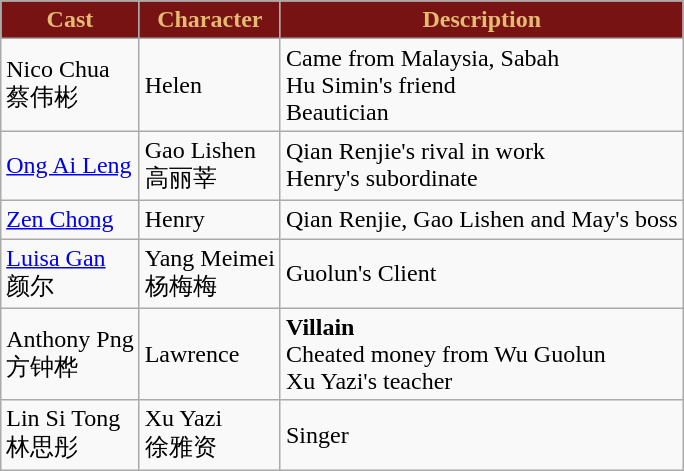<table class="wikitable">
<tr>
<th style="background:#771312; color:#e5ba73">Cast</th>
<th style="background:#771312; color:#e5ba73">Character</th>
<th style="background:#771312; color:#e5ba73">Description</th>
</tr>
<tr>
<td>Nico Chua <br> 蔡伟彬</td>
<td>Helen</td>
<td>Came from Malaysia, Sabah <br> Hu Simin's friend <br> Beautician</td>
</tr>
<tr>
<td><a href='#'>Ong Ai Leng</a></td>
<td>Gao Lishen <br> 高丽莘</td>
<td>Qian Renjie's rival in work <br> Henry's subordinate</td>
</tr>
<tr>
<td><a href='#'>Zen Chong</a></td>
<td>Henry</td>
<td>Qian Renjie, Gao Lishen and May's boss</td>
</tr>
<tr>
<td><a href='#'>Luisa Gan</a> <br> 颜尔</td>
<td>Yang Meimei <br> 杨梅梅</td>
<td>Guolun's Client</td>
</tr>
<tr>
<td>Anthony Png <br> 方钟桦</td>
<td>Lawrence</td>
<td><strong>Villain</strong> <br> Cheated money from Wu Guolun <br> Xu Yazi's teacher</td>
</tr>
<tr>
<td>Lin Si Tong <br> 林思彤</td>
<td>Xu Yazi <br> 徐雅资</td>
<td>Singer</td>
</tr>
</table>
